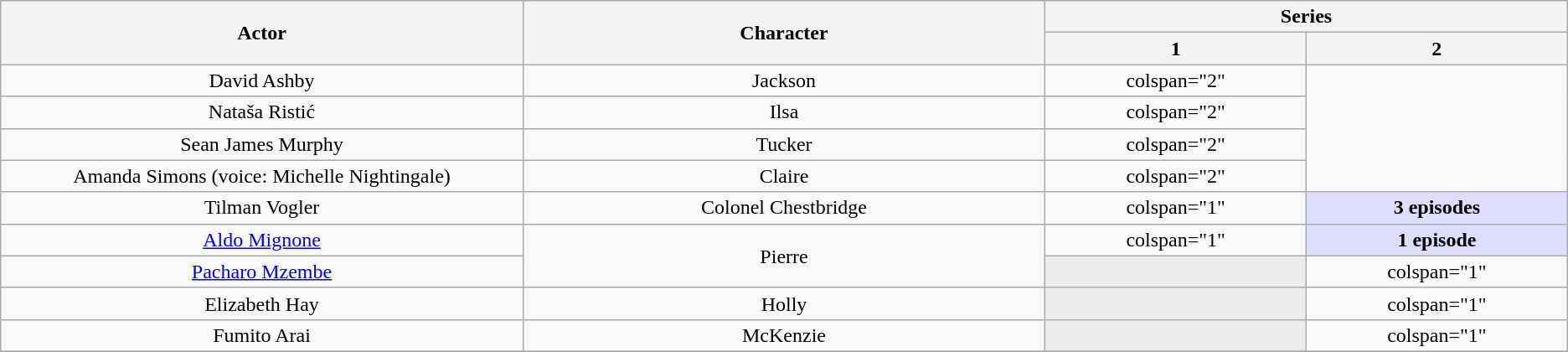<table class="wikitable plainrowheaders" style="text-align:center">
<tr>
<th rowspan="2" width="14%" scope="col">Actor</th>
<th rowspan="2" width="14%" scope="col">Character</th>
<th colspan="2">Series</th>
</tr>
<tr>
<th width="7%" scope="col">1</th>
<th width="7%" scope="col">2</th>
</tr>
<tr>
<td>David Ashby</td>
<td>Jackson</td>
<td>colspan="2" </td>
</tr>
<tr>
<td>Nataša Ristić</td>
<td>Ilsa</td>
<td>colspan="2" </td>
</tr>
<tr>
<td>Sean James Murphy</td>
<td>Tucker</td>
<td>colspan="2" </td>
</tr>
<tr>
<td>Amanda Simons (voice: Michelle Nightingale)</td>
<td>Claire</td>
<td>colspan="2" </td>
</tr>
<tr>
<td>Tilman Vogler</td>
<td>Colonel Chestbridge</td>
<td>colspan="1" </td>
<td style="background: #ddddff" colspan="1" align="center"><strong>3 episodes</strong></td>
</tr>
<tr>
<td><a href='#'>Aldo Mignone</a></td>
<td rowspan="2">Pierre</td>
<td>colspan="1" </td>
<td style="background: #ddddff" colspan="1" align="center"><strong>1 episode</strong></td>
</tr>
<tr>
<td><a href='#'>Pacharo Mzembe</a></td>
<td colspan="1" style="background: #ececec; color: grey; vertical-align: middle; text-align: center; " class="table-na"></td>
<td>colspan="1" </td>
</tr>
<tr>
<td>Elizabeth Hay</td>
<td>Holly</td>
<td colspan="1" style="background: #ececec; color: grey; vertical-align: middle; text-align: center; " class="table-na"></td>
<td>colspan="1" </td>
</tr>
<tr>
<td>Fumito Arai</td>
<td>McKenzie</td>
<td colspan="1" style="background: #ececec; color: grey; vertical-align: middle; text-align: center; " class="table-na"></td>
<td>colspan="1" </td>
</tr>
<tr>
</tr>
</table>
